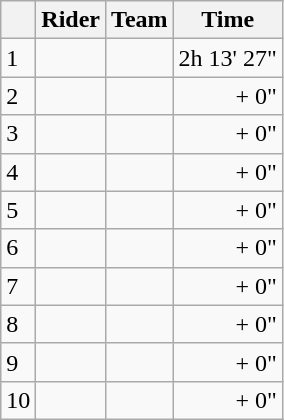<table class=wikitable>
<tr>
<th></th>
<th>Rider</th>
<th>Team</th>
<th>Time</th>
</tr>
<tr>
<td>1</td>
<td></td>
<td></td>
<td align="right">2h 13' 27"</td>
</tr>
<tr>
<td>2</td>
<td></td>
<td></td>
<td align="right">+ 0"</td>
</tr>
<tr>
<td>3</td>
<td></td>
<td></td>
<td align="right">+ 0"</td>
</tr>
<tr>
<td>4</td>
<td></td>
<td></td>
<td align="right">+ 0"</td>
</tr>
<tr>
<td>5</td>
<td></td>
<td></td>
<td align="right">+ 0"</td>
</tr>
<tr>
<td>6</td>
<td></td>
<td></td>
<td align="right">+ 0"</td>
</tr>
<tr>
<td>7</td>
<td></td>
<td></td>
<td align="right">+ 0"</td>
</tr>
<tr>
<td>8</td>
<td> </td>
<td></td>
<td align="right">+ 0"</td>
</tr>
<tr>
<td>9</td>
<td></td>
<td></td>
<td align="right">+ 0"</td>
</tr>
<tr>
<td>10</td>
<td></td>
<td></td>
<td align="right">+ 0"</td>
</tr>
</table>
